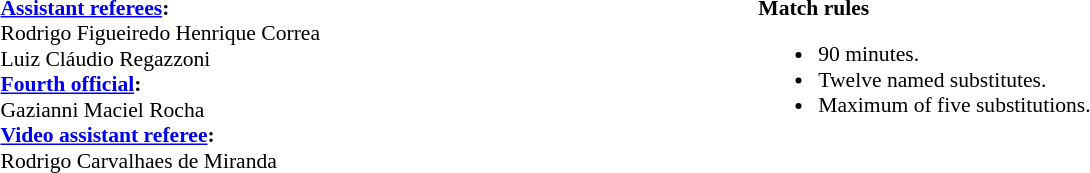<table width=100% style="font-size:90%">
<tr>
<td><br><strong><a href='#'>Assistant referees</a>:</strong>
<br>Rodrigo Figueiredo Henrique Correa
<br>Luiz Cláudio Regazzoni
<br><strong><a href='#'>Fourth official</a>:</strong>
<br>Gazianni Maciel Rocha
<br><strong><a href='#'>Video assistant referee</a>:</strong>
<br>Rodrigo Carvalhaes de Miranda</td>
<td style="width:60%; vertical-align:top;"><br><strong>Match rules</strong><ul><li>90 minutes.</li><li>Twelve named substitutes.</li><li>Maximum of five substitutions.</li></ul></td>
</tr>
</table>
